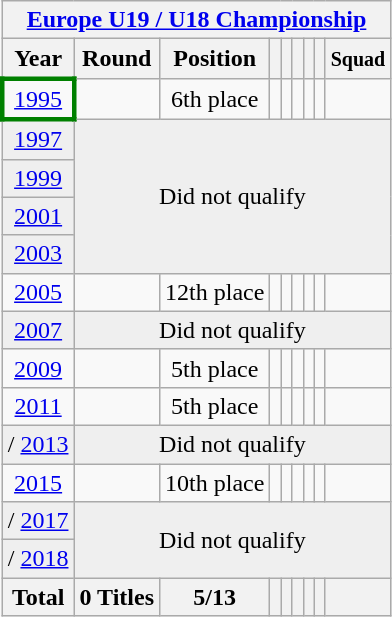<table class="wikitable" style="text-align: center;">
<tr>
<th colspan=9><a href='#'>Europe U19 / U18 Championship</a></th>
</tr>
<tr>
<th>Year</th>
<th>Round</th>
<th>Position</th>
<th></th>
<th></th>
<th></th>
<th></th>
<th></th>
<th><small>Squad</small></th>
</tr>
<tr>
<td style="border:3px solid green"> <a href='#'>1995</a></td>
<td></td>
<td>6th place</td>
<td></td>
<td></td>
<td></td>
<td></td>
<td></td>
<td></td>
</tr>
<tr bgcolor="efefef">
<td> <a href='#'>1997</a></td>
<td colspan=9 rowspan=4>Did not qualify</td>
</tr>
<tr bgcolor="efefef">
<td> <a href='#'>1999</a></td>
</tr>
<tr bgcolor="efefef">
<td> <a href='#'>2001</a></td>
</tr>
<tr bgcolor="efefef">
<td> <a href='#'>2003</a></td>
</tr>
<tr>
<td> <a href='#'>2005</a></td>
<td></td>
<td>12th place</td>
<td></td>
<td></td>
<td></td>
<td></td>
<td></td>
<td></td>
</tr>
<tr bgcolor="efefef">
<td> <a href='#'>2007</a></td>
<td colspan=9>Did not qualify</td>
</tr>
<tr>
<td> <a href='#'>2009</a></td>
<td></td>
<td>5th place</td>
<td></td>
<td></td>
<td></td>
<td></td>
<td></td>
<td></td>
</tr>
<tr>
<td> <a href='#'>2011</a></td>
<td></td>
<td>5th place</td>
<td></td>
<td></td>
<td></td>
<td></td>
<td></td>
<td></td>
</tr>
<tr bgcolor="efefef">
<td>/ <a href='#'>2013</a></td>
<td colspan=9>Did not qualify</td>
</tr>
<tr>
<td> <a href='#'>2015</a></td>
<td></td>
<td>10th place</td>
<td></td>
<td></td>
<td></td>
<td></td>
<td></td>
<td></td>
</tr>
<tr bgcolor="efefef">
<td>/ <a href='#'>2017</a></td>
<td colspan=9 rowspan=2>Did not qualify</td>
</tr>
<tr bgcolor="efefef">
<td>/ <a href='#'>2018</a></td>
</tr>
<tr>
<th>Total</th>
<th>0 Titles</th>
<th>5/13</th>
<th></th>
<th></th>
<th></th>
<th></th>
<th></th>
<th></th>
</tr>
</table>
